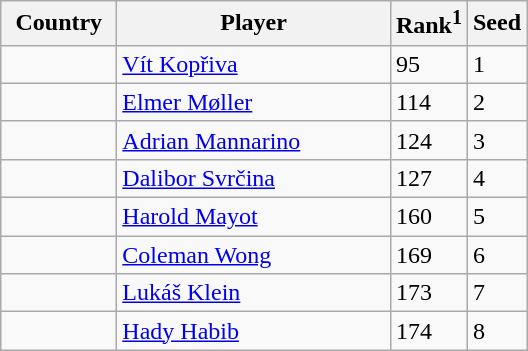<table class="sortable wikitable">
<tr>
<th width="70">Country</th>
<th width="175">Player</th>
<th>Rank<sup>1</sup></th>
<th>Seed</th>
</tr>
<tr>
<td></td>
<td><a href='#'>Vít Kopřiva</a></td>
<td>95</td>
<td>1</td>
</tr>
<tr>
<td></td>
<td><a href='#'>Elmer Møller</a></td>
<td>114</td>
<td>2</td>
</tr>
<tr>
<td></td>
<td><a href='#'>Adrian Mannarino</a></td>
<td>124</td>
<td>3</td>
</tr>
<tr>
<td></td>
<td><a href='#'>Dalibor Svrčina</a></td>
<td>127</td>
<td>4</td>
</tr>
<tr>
<td></td>
<td><a href='#'>Harold Mayot</a></td>
<td>160</td>
<td>5</td>
</tr>
<tr>
<td></td>
<td><a href='#'>Coleman Wong</a></td>
<td>169</td>
<td>6</td>
</tr>
<tr>
<td></td>
<td><a href='#'>Lukáš Klein</a></td>
<td>173</td>
<td>7</td>
</tr>
<tr>
<td></td>
<td><a href='#'>Hady Habib</a></td>
<td>174</td>
<td>8</td>
</tr>
</table>
